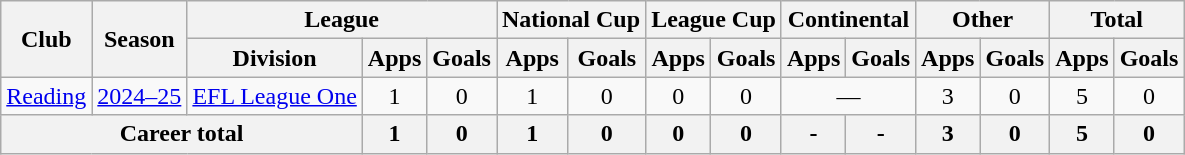<table class="wikitable" style="text-align:center">
<tr>
<th rowspan="2">Club</th>
<th rowspan="2">Season</th>
<th colspan="3">League</th>
<th colspan="2">National Cup</th>
<th colspan="2">League Cup</th>
<th colspan="2">Continental</th>
<th colspan="2">Other</th>
<th colspan="2">Total</th>
</tr>
<tr>
<th>Division</th>
<th>Apps</th>
<th>Goals</th>
<th>Apps</th>
<th>Goals</th>
<th>Apps</th>
<th>Goals</th>
<th>Apps</th>
<th>Goals</th>
<th>Apps</th>
<th>Goals</th>
<th>Apps</th>
<th>Goals</th>
</tr>
<tr>
<td><a href='#'>Reading</a></td>
<td><a href='#'>2024–25</a></td>
<td><a href='#'>EFL League One</a></td>
<td>1</td>
<td>0</td>
<td>1</td>
<td>0</td>
<td>0</td>
<td>0</td>
<td colspan="2">—</td>
<td>3</td>
<td>0</td>
<td>5</td>
<td>0</td>
</tr>
<tr>
<th colspan="3">Career total</th>
<th>1</th>
<th>0</th>
<th>1</th>
<th>0</th>
<th>0</th>
<th>0</th>
<th>-</th>
<th>-</th>
<th>3</th>
<th>0</th>
<th>5</th>
<th>0</th>
</tr>
</table>
